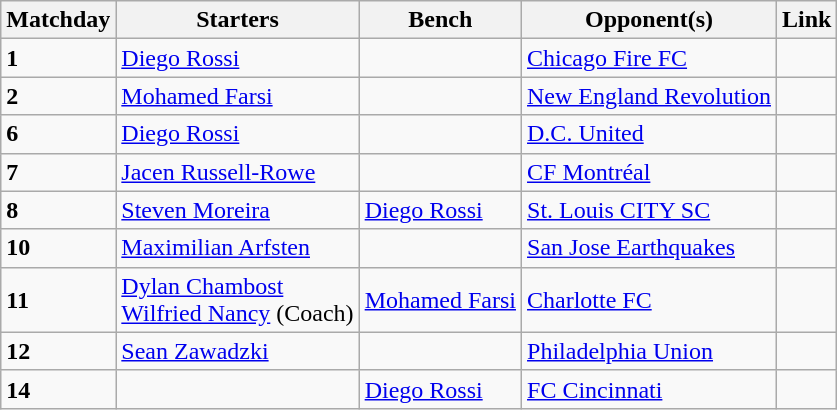<table class=wikitable style="display:inline-table;">
<tr>
<th>Matchday</th>
<th>Starters</th>
<th>Bench</th>
<th>Opponent(s)</th>
<th>Link</th>
</tr>
<tr>
<td><strong>1</strong></td>
<td> <a href='#'>Diego Rossi</a></td>
<td></td>
<td> <a href='#'>Chicago Fire FC</a></td>
<td></td>
</tr>
<tr>
<td><strong>2</strong></td>
<td> <a href='#'>Mohamed Farsi</a></td>
<td></td>
<td> <a href='#'>New England Revolution</a></td>
<td></td>
</tr>
<tr>
<td><strong>6</strong></td>
<td> <a href='#'>Diego Rossi</a></td>
<td></td>
<td> <a href='#'>D.C. United</a></td>
<td></td>
</tr>
<tr>
<td><strong>7</strong></td>
<td> <a href='#'>Jacen Russell-Rowe</a></td>
<td></td>
<td> <a href='#'>CF Montréal</a></td>
<td></td>
</tr>
<tr>
<td><strong>8</strong></td>
<td> <a href='#'>Steven Moreira</a></td>
<td> <a href='#'>Diego Rossi</a></td>
<td> <a href='#'>St. Louis CITY SC</a></td>
<td></td>
</tr>
<tr>
<td><strong>10</strong></td>
<td> <a href='#'>Maximilian Arfsten</a></td>
<td></td>
<td> <a href='#'>San Jose Earthquakes</a></td>
<td></td>
</tr>
<tr>
<td><strong>11</strong></td>
<td> <a href='#'>Dylan Chambost</a><br> <a href='#'>Wilfried Nancy</a> (Coach)</td>
<td> <a href='#'>Mohamed Farsi</a></td>
<td> <a href='#'>Charlotte FC</a></td>
<td></td>
</tr>
<tr>
<td><strong>12</strong></td>
<td> <a href='#'>Sean Zawadzki</a></td>
<td></td>
<td> <a href='#'>Philadelphia Union</a></td>
<td></td>
</tr>
<tr>
<td><strong>14</strong></td>
<td></td>
<td> <a href='#'>Diego Rossi</a></td>
<td> <a href='#'>FC Cincinnati</a></td>
<td></td>
</tr>
</table>
